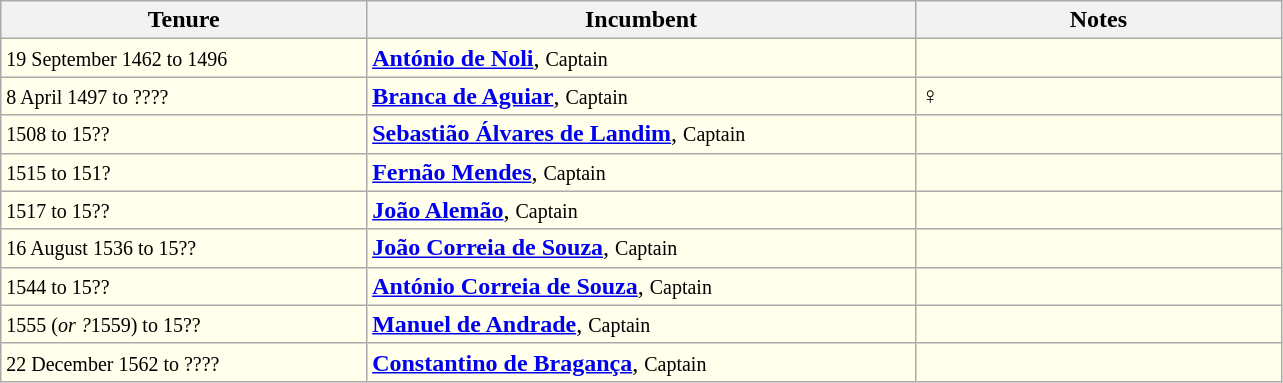<table class="wikitable">
<tr align=left>
<th width="20%">Tenure</th>
<th width="30%">Incumbent</th>
<th width="20%">Notes</th>
</tr>
<tr valign=top bgcolor="#ffffec">
<td><small>19 September 1462 to 1496</small></td>
<td><strong><a href='#'>António de Noli</a></strong>, <small>Captain</small></td>
<td></td>
</tr>
<tr valign=top bgcolor="#ffffec">
<td><small>8 April 1497 to ????</small></td>
<td><strong><a href='#'>Branca de Aguiar</a></strong>, <small>Captain</small></td>
<td>♀</td>
</tr>
<tr valign=top bgcolor="#ffffec">
<td><small>1508 to 15??</small></td>
<td><strong><a href='#'>Sebastião Álvares de Landim</a></strong>, <small>Captain</small></td>
<td></td>
</tr>
<tr valign=top bgcolor="#ffffec">
<td><small>1515 to 151?</small></td>
<td><strong><a href='#'>Fernão Mendes</a></strong>, <small>Captain</small></td>
<td></td>
</tr>
<tr valign=top bgcolor="#ffffec">
<td><small>1517 to 15??</small></td>
<td><strong><a href='#'>João Alemão</a></strong>, <small>Captain</small></td>
<td></td>
</tr>
<tr valign=top bgcolor="#ffffec">
<td><small>16 August 1536 to 15??</small></td>
<td><strong><a href='#'>João Correia de Souza</a></strong>, <small>Captain</small></td>
<td></td>
</tr>
<tr valign=top bgcolor="#ffffec">
<td><small>1544 to 15??</small></td>
<td><strong><a href='#'>António Correia de Souza</a></strong>, <small>Captain</small></td>
<td></td>
</tr>
<tr valign=top bgcolor="#ffffec">
<td><small>1555 (<em>or ?</em>1559) to 15??</small></td>
<td><strong><a href='#'>Manuel de Andrade</a></strong>, <small>Captain</small></td>
<td></td>
</tr>
<tr valign=top bgcolor="#ffffec">
<td><small>22 December 1562 to ????</small></td>
<td><strong><a href='#'>Constantino de Bragança</a></strong>, <small>Captain</small></td>
<td></td>
</tr>
</table>
